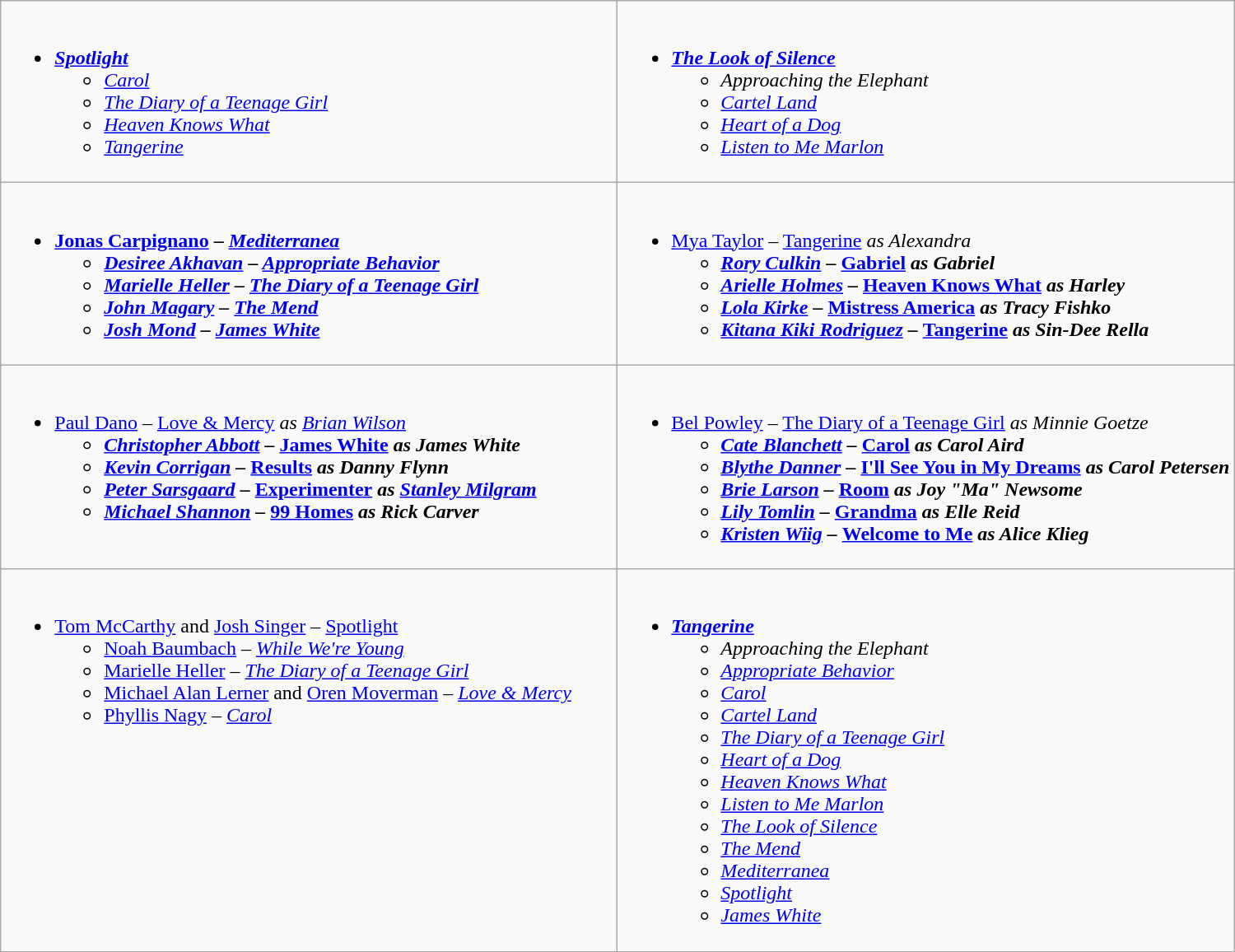<table class="wikitable" role="presentation">
<tr>
<td style="vertical-align:top; width:50%;"><br><ul><li><strong><em><a href='#'>Spotlight</a></em></strong><ul><li><em><a href='#'>Carol</a></em></li><li><em><a href='#'>The Diary of a Teenage Girl</a></em></li><li><em><a href='#'>Heaven Knows What</a></em></li><li><em><a href='#'>Tangerine</a></em></li></ul></li></ul></td>
<td style="vertical-align:top; width:50%;"><br><ul><li><strong><em><a href='#'>The Look of Silence</a></em></strong><ul><li><em>Approaching the Elephant</em></li><li><em><a href='#'>Cartel Land</a></em></li><li><em><a href='#'>Heart of a Dog</a></em></li><li><em><a href='#'>Listen to Me Marlon</a></em></li></ul></li></ul></td>
</tr>
<tr>
<td style="vertical-align:top; width:50%;"><br><ul><li><strong><a href='#'>Jonas Carpignano</a> – <em><a href='#'>Mediterranea</a><strong><em><ul><li><a href='#'>Desiree Akhavan</a> – </em><a href='#'>Appropriate Behavior</a><em></li><li><a href='#'>Marielle Heller</a> – </em><a href='#'>The Diary of a Teenage Girl</a><em></li><li><a href='#'>John Magary</a> – </em><a href='#'>The Mend</a><em></li><li><a href='#'>Josh Mond</a> – </em><a href='#'>James White</a><em></li></ul></li></ul></td>
<td style="vertical-align:top; width:50%;"><br><ul><li></strong><a href='#'>Mya Taylor</a> – </em><a href='#'>Tangerine</a><em> as Alexandra<strong><ul><li><a href='#'>Rory Culkin</a> – </em><a href='#'>Gabriel</a><em> as Gabriel</li><li><a href='#'>Arielle Holmes</a> – </em><a href='#'>Heaven Knows What</a><em> as Harley</li><li><a href='#'>Lola Kirke</a> – </em><a href='#'>Mistress America</a><em> as Tracy Fishko</li><li><a href='#'>Kitana Kiki Rodriguez</a> – </em><a href='#'>Tangerine</a><em> as Sin-Dee Rella</li></ul></li></ul></td>
</tr>
<tr>
<td style="vertical-align:top; width:50%;"><br><ul><li></strong><a href='#'>Paul Dano</a> – </em><a href='#'>Love & Mercy</a><em> as <a href='#'>Brian Wilson</a><strong><ul><li><a href='#'>Christopher Abbott</a> – </em><a href='#'>James White</a><em> as James White</li><li><a href='#'>Kevin Corrigan</a> – </em><a href='#'>Results</a><em> as Danny Flynn</li><li><a href='#'>Peter Sarsgaard</a> – </em><a href='#'>Experimenter</a><em> as <a href='#'>Stanley Milgram</a></li><li><a href='#'>Michael Shannon</a> – </em><a href='#'>99 Homes</a><em> as Rick Carver</li></ul></li></ul></td>
<td style="vertical-align:top; width:50%;"><br><ul><li></strong><a href='#'>Bel Powley</a> – </em><a href='#'>The Diary of a Teenage Girl</a><em> as Minnie Goetze<strong><ul><li><a href='#'>Cate Blanchett</a> – </em><a href='#'>Carol</a><em> as Carol Aird</li><li><a href='#'>Blythe Danner</a> – </em><a href='#'>I'll See You in My Dreams</a><em> as Carol Petersen</li><li><a href='#'>Brie Larson</a> – </em><a href='#'>Room</a><em> as Joy "Ma" Newsome</li><li><a href='#'>Lily Tomlin</a> – </em><a href='#'>Grandma</a><em> as Elle Reid</li><li><a href='#'>Kristen Wiig</a> – </em><a href='#'>Welcome to Me</a><em> as Alice Klieg</li></ul></li></ul></td>
</tr>
<tr>
<td style="vertical-align:top; width:50%;"><br><ul><li></strong><a href='#'>Tom McCarthy</a> and <a href='#'>Josh Singer</a> – </em><a href='#'>Spotlight</a></em></strong><ul><li><a href='#'>Noah Baumbach</a> – <em><a href='#'>While We're Young</a></em></li><li><a href='#'>Marielle Heller</a> – <em><a href='#'>The Diary of a Teenage Girl</a></em></li><li><a href='#'>Michael Alan Lerner</a> and <a href='#'>Oren Moverman</a> – <em><a href='#'>Love & Mercy</a></em></li><li><a href='#'>Phyllis Nagy</a> – <em><a href='#'>Carol</a></em></li></ul></li></ul></td>
<td style="vertical-align:top; width:50%;"><br><ul><li><strong><em><a href='#'>Tangerine</a></em></strong><ul><li><em>Approaching the Elephant</em></li><li><em><a href='#'>Appropriate Behavior</a></em></li><li><em><a href='#'>Carol</a></em></li><li><em><a href='#'>Cartel Land</a></em></li><li><em><a href='#'>The Diary of a Teenage Girl</a></em></li><li><em><a href='#'>Heart of a Dog</a></em></li><li><em><a href='#'>Heaven Knows What</a></em></li><li><em><a href='#'>Listen to Me Marlon</a></em></li><li><em><a href='#'>The Look of Silence</a></em></li><li><em><a href='#'>The Mend</a></em></li><li><em><a href='#'>Mediterranea</a></em></li><li><em><a href='#'>Spotlight</a></em></li><li><em><a href='#'>James White</a></em></li></ul></li></ul></td>
</tr>
</table>
